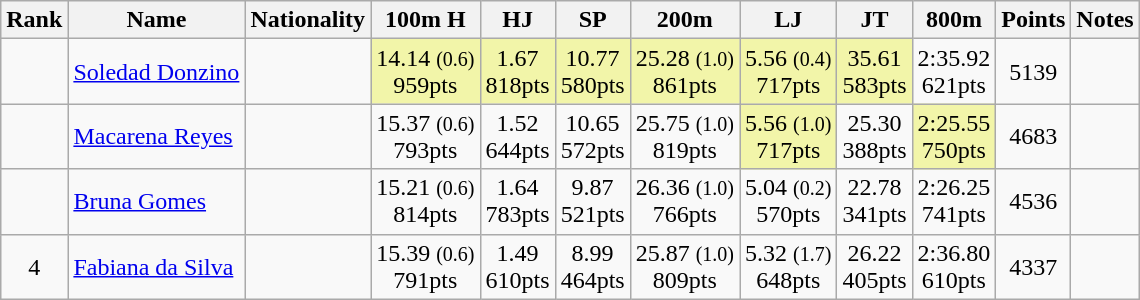<table class="wikitable sortable" style="text-align:center">
<tr>
<th>Rank</th>
<th>Name</th>
<th>Nationality</th>
<th>100m H</th>
<th>HJ</th>
<th>SP</th>
<th>200m</th>
<th>LJ</th>
<th>JT</th>
<th>800m</th>
<th>Points</th>
<th>Notes</th>
</tr>
<tr>
<td align=center></td>
<td align=left><a href='#'>Soledad Donzino</a></td>
<td align=left></td>
<td bgcolor=#F2F5A9>14.14 <small>(0.6)</small><br> 959pts</td>
<td bgcolor=#F2F5A9>1.67<br> 818pts</td>
<td bgcolor=#F2F5A9>10.77<br> 580pts</td>
<td bgcolor=#F2F5A9>25.28 <small>(1.0)</small><br> 861pts</td>
<td bgcolor=#F2F5A9>5.56 <small>(0.4)</small><br> 717pts</td>
<td bgcolor=#F2F5A9>35.61<br> 583pts</td>
<td>2:35.92<br> 621pts</td>
<td>5139</td>
<td></td>
</tr>
<tr>
<td align=center></td>
<td align=left><a href='#'>Macarena Reyes</a></td>
<td align=left></td>
<td>15.37 <small>(0.6)</small><br> 793pts</td>
<td>1.52<br> 644pts</td>
<td>10.65<br> 572pts</td>
<td>25.75 <small>(1.0)</small><br> 819pts</td>
<td bgcolor=#F2F5A9>5.56 <small>(1.0)</small><br> 717pts</td>
<td>25.30<br> 388pts</td>
<td bgcolor=#F2F5A9>2:25.55<br> 750pts</td>
<td>4683</td>
<td></td>
</tr>
<tr>
<td align=center></td>
<td align=left><a href='#'>Bruna Gomes</a></td>
<td align=left></td>
<td>15.21 <small>(0.6)</small><br> 814pts</td>
<td>1.64<br> 783pts</td>
<td>9.87<br> 521pts</td>
<td>26.36 <small>(1.0)</small><br> 766pts</td>
<td>5.04 <small>(0.2)</small><br> 570pts</td>
<td>22.78<br> 341pts</td>
<td>2:26.25<br> 741pts</td>
<td>4536</td>
<td></td>
</tr>
<tr>
<td align=center>4</td>
<td align=left><a href='#'>Fabiana da Silva</a></td>
<td align=left></td>
<td>15.39 <small>(0.6)</small><br> 791pts</td>
<td>1.49<br> 610pts</td>
<td>8.99<br> 464pts</td>
<td>25.87 <small>(1.0)</small><br> 809pts</td>
<td>5.32 <small>(1.7)</small><br> 648pts</td>
<td>26.22<br> 405pts</td>
<td>2:36.80<br> 610pts</td>
<td>4337</td>
<td></td>
</tr>
</table>
